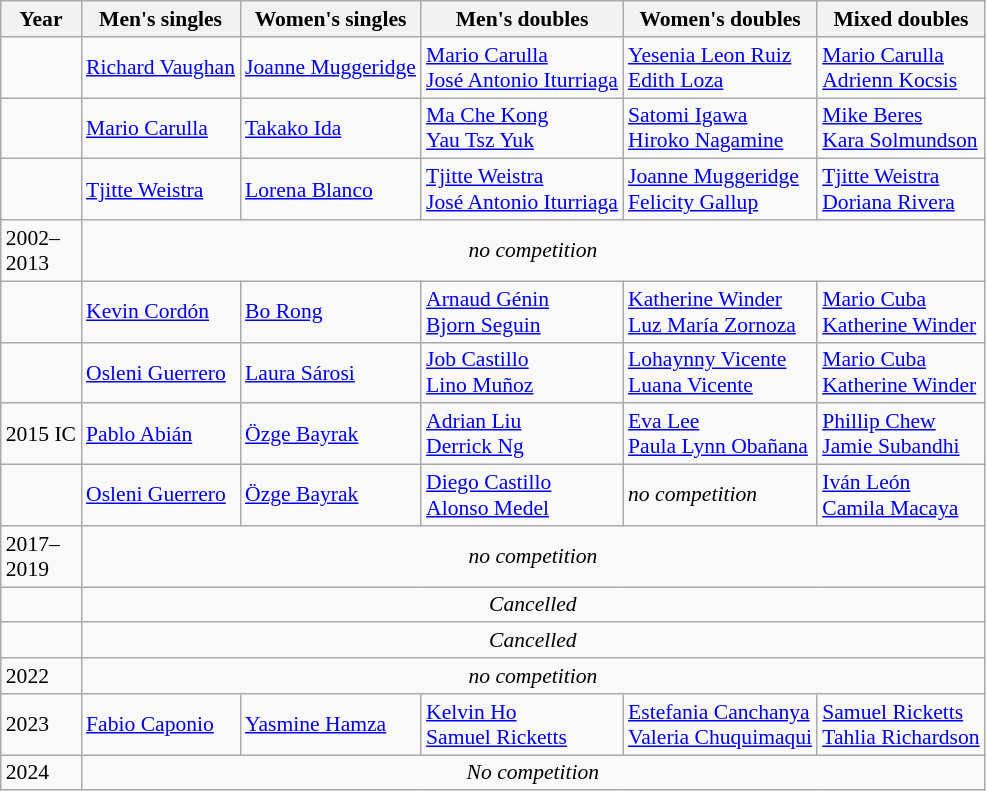<table class=wikitable style="font-size:90%;">
<tr>
<th>Year</th>
<th>Men's singles</th>
<th>Women's singles</th>
<th>Men's doubles</th>
<th>Women's doubles</th>
<th>Mixed doubles</th>
</tr>
<tr>
<td></td>
<td> <a href='#'>Richard Vaughan</a></td>
<td> <a href='#'>Joanne Muggeridge</a></td>
<td> <a href='#'>Mario Carulla</a><br> <a href='#'>José Antonio Iturriaga</a></td>
<td> <a href='#'>Yesenia Leon Ruiz</a><br> <a href='#'>Edith Loza</a></td>
<td> <a href='#'>Mario Carulla</a><br> <a href='#'>Adrienn Kocsis</a></td>
</tr>
<tr>
<td></td>
<td> <a href='#'>Mario Carulla</a></td>
<td> <a href='#'>Takako Ida</a></td>
<td> <a href='#'>Ma Che Kong</a><br> <a href='#'>Yau Tsz Yuk</a></td>
<td> <a href='#'>Satomi Igawa</a><br> <a href='#'>Hiroko Nagamine</a></td>
<td> <a href='#'>Mike Beres</a><br> <a href='#'>Kara Solmundson</a></td>
</tr>
<tr>
<td></td>
<td> <a href='#'>Tjitte Weistra</a></td>
<td> <a href='#'>Lorena Blanco</a></td>
<td> <a href='#'>Tjitte Weistra</a><br> <a href='#'>José Antonio Iturriaga</a></td>
<td> <a href='#'>Joanne Muggeridge</a><br> <a href='#'>Felicity Gallup</a></td>
<td> <a href='#'>Tjitte Weistra</a><br> <a href='#'>Doriana Rivera</a></td>
</tr>
<tr>
<td>2002–<br>2013</td>
<td colspan=5 align=center><em>no competition</em></td>
</tr>
<tr>
<td></td>
<td> <a href='#'>Kevin Cordón</a></td>
<td> <a href='#'>Bo Rong</a></td>
<td> <a href='#'>Arnaud Génin</a><br> <a href='#'>Bjorn Seguin</a></td>
<td> <a href='#'>Katherine Winder</a><br> <a href='#'>Luz María Zornoza</a></td>
<td> <a href='#'>Mario Cuba</a><br> <a href='#'>Katherine Winder</a></td>
</tr>
<tr>
<td></td>
<td> <a href='#'>Osleni Guerrero</a></td>
<td> <a href='#'>Laura Sárosi</a></td>
<td> <a href='#'>Job Castillo</a><br> <a href='#'>Lino Muñoz</a></td>
<td> <a href='#'>Lohaynny Vicente</a><br> <a href='#'>Luana Vicente</a></td>
<td> <a href='#'>Mario Cuba</a><br> <a href='#'>Katherine Winder</a></td>
</tr>
<tr>
<td>2015 IC</td>
<td> <a href='#'>Pablo Abián</a></td>
<td> <a href='#'>Özge Bayrak</a></td>
<td> <a href='#'>Adrian Liu</a><br> <a href='#'>Derrick Ng</a></td>
<td> <a href='#'>Eva Lee</a><br> <a href='#'>Paula Lynn Obañana</a></td>
<td> <a href='#'>Phillip Chew</a><br> <a href='#'>Jamie Subandhi</a></td>
</tr>
<tr>
<td></td>
<td> <a href='#'>Osleni Guerrero</a></td>
<td> <a href='#'>Özge Bayrak</a></td>
<td> <a href='#'>Diego Castillo</a><br> <a href='#'>Alonso Medel</a></td>
<td><em>no competition</em></td>
<td> <a href='#'>Iván León</a><br> <a href='#'>Camila Macaya</a></td>
</tr>
<tr>
<td>2017–<br>2019</td>
<td colspan=5 align=center><em>no competition</em></td>
</tr>
<tr>
<td></td>
<td colspan="5" align="center"><em>Cancelled</em></td>
</tr>
<tr>
<td></td>
<td colspan="5" align="center"><em>Cancelled</em></td>
</tr>
<tr>
<td>2022</td>
<td colspan=5 align=center><em>no competition</em></td>
</tr>
<tr>
<td>2023</td>
<td> <a href='#'>Fabio Caponio</a></td>
<td> <a href='#'>Yasmine Hamza</a></td>
<td> <a href='#'>Kelvin Ho</a><br> <a href='#'>Samuel Ricketts</a></td>
<td> <a href='#'>Estefania Canchanya</a><br> <a href='#'>Valeria Chuquimaqui</a></td>
<td> <a href='#'>Samuel Ricketts</a><br> <a href='#'>Tahlia Richardson</a></td>
</tr>
<tr>
<td>2024</td>
<td colspan=5 align=center><em>No competition</em></td>
</tr>
</table>
